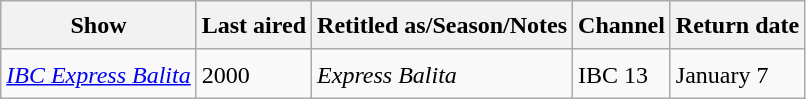<table class="wikitable" style="text-align:left; line-height:25px; width:auto;">
<tr>
<th>Show</th>
<th>Last aired</th>
<th>Retitled as/Season/Notes</th>
<th>Channel</th>
<th>Return date</th>
</tr>
<tr>
<td><em><a href='#'>IBC Express Balita</a></em></td>
<td>2000</td>
<td><em>Express Balita</em></td>
<td>IBC 13</td>
<td>January 7</td>
</tr>
</table>
